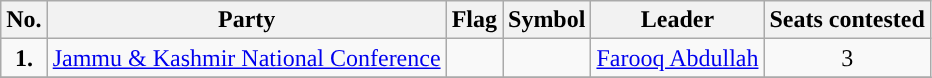<table class="wikitable">
<tr>
<th>No.</th>
<th>Party</th>
<th>Flag</th>
<th>Symbol</th>
<th>Leader</th>
<th>Seats contested</th>
</tr>
<tr>
<td ! style="text-align:center; background:"><strong>1.</strong></td>
<td style="text-align:center"><a href='#'>Jammu & Kashmir National Conference</a></td>
<td></td>
<td></td>
<td style="text-align:center"><a href='#'>Farooq Abdullah</a></td>
<td style="text-align:center">3</td>
</tr>
<tr>
</tr>
</table>
